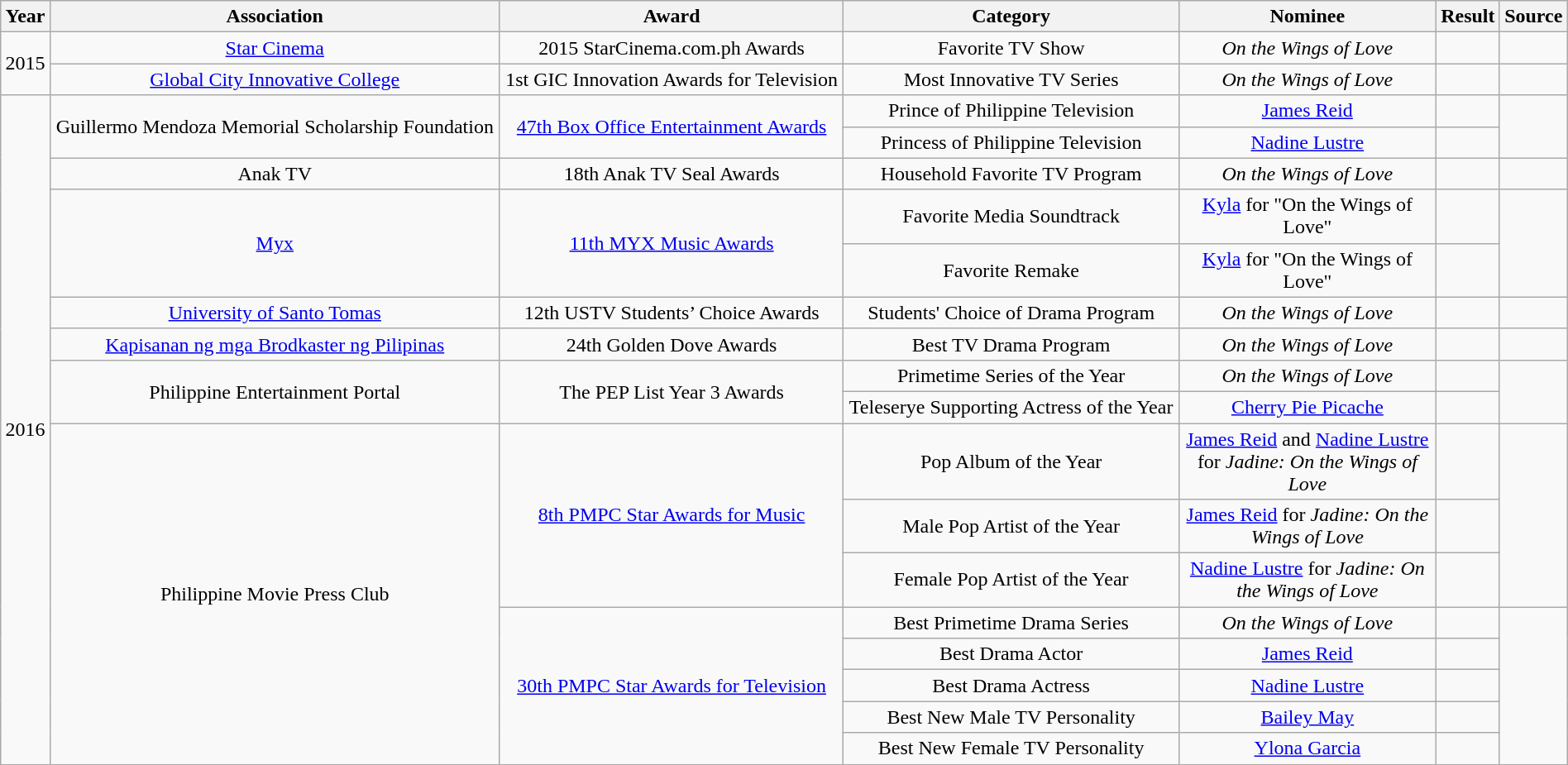<table class="wikitable" style="text-align:center; line-height:18px; width:100%;">
<tr>
<th>Year</th>
<th>Association</th>
<th>Award</th>
<th>Category</th>
<th style="width:200px;">Nominee</th>
<th>Result</th>
<th>Source</th>
</tr>
<tr>
<td rowspan="2">2015</td>
<td><a href='#'>Star Cinema</a></td>
<td>2015 StarCinema.com.ph Awards</td>
<td>Favorite TV Show</td>
<td><em>On the Wings of Love</em></td>
<td></td>
<td></td>
</tr>
<tr>
<td><a href='#'>Global City Innovative College</a></td>
<td>1st GIC Innovation Awards for Television</td>
<td>Most Innovative TV Series</td>
<td><em>On the Wings of Love</em></td>
<td></td>
<td></td>
</tr>
<tr>
<td rowspan="17">2016</td>
<td rowspan="2">Guillermo Mendoza Memorial Scholarship Foundation</td>
<td rowspan="2"><a href='#'>47th Box Office Entertainment Awards</a></td>
<td>Prince of Philippine Television</td>
<td><a href='#'>James Reid</a></td>
<td></td>
<td rowspan="2"></td>
</tr>
<tr>
<td>Princess of Philippine Television</td>
<td><a href='#'>Nadine Lustre</a></td>
<td></td>
</tr>
<tr>
<td>Anak TV</td>
<td>18th Anak TV Seal Awards</td>
<td>Household Favorite TV Program</td>
<td><em>On the Wings of Love</em></td>
<td></td>
<td></td>
</tr>
<tr>
<td rowspan="2"><a href='#'>Myx</a></td>
<td rowspan="2"><a href='#'>11th MYX Music Awards</a></td>
<td>Favorite Media Soundtrack</td>
<td><a href='#'>Kyla</a> for "On the Wings of Love"</td>
<td></td>
<td rowspan="2"></td>
</tr>
<tr>
<td>Favorite Remake</td>
<td><a href='#'>Kyla</a> for "On the Wings of Love"</td>
<td></td>
</tr>
<tr>
<td><a href='#'>University of Santo Tomas</a></td>
<td>12th USTV Students’ Choice Awards</td>
<td>Students' Choice of Drama Program</td>
<td><em>On the Wings of Love</em></td>
<td></td>
<td></td>
</tr>
<tr>
<td><a href='#'>Kapisanan ng mga Brodkaster ng Pilipinas</a></td>
<td>24th Golden Dove Awards</td>
<td>Best TV Drama Program</td>
<td><em>On the Wings of Love</em></td>
<td></td>
<td></td>
</tr>
<tr>
<td rowspan="2">Philippine Entertainment Portal</td>
<td rowspan="2">The PEP List Year 3 Awards</td>
<td>Primetime Series of the Year</td>
<td><em>On the Wings of Love</em></td>
<td></td>
<td rowspan="2"></td>
</tr>
<tr>
<td>Teleserye Supporting Actress of the Year</td>
<td><a href='#'>Cherry Pie Picache</a></td>
<td></td>
</tr>
<tr>
<td rowspan="8">Philippine Movie Press Club</td>
<td rowspan="3"><a href='#'>8th PMPC Star Awards for Music</a></td>
<td>Pop Album of the Year</td>
<td><a href='#'>James Reid</a> and <a href='#'>Nadine Lustre</a> for <em>Jadine: On the Wings of Love</em></td>
<td></td>
<td rowspan="3"></td>
</tr>
<tr>
<td>Male Pop Artist of the Year</td>
<td><a href='#'>James Reid</a> for <em>Jadine: On the Wings of Love</em></td>
<td></td>
</tr>
<tr>
<td>Female Pop Artist of the Year</td>
<td><a href='#'>Nadine Lustre</a> for <em>Jadine: On the Wings of Love</em></td>
<td></td>
</tr>
<tr>
<td rowspan="5"><a href='#'>30th PMPC Star Awards for Television</a></td>
<td>Best Primetime Drama Series</td>
<td><em>On the Wings of Love</em></td>
<td></td>
<td rowspan="5"></td>
</tr>
<tr>
<td>Best Drama Actor</td>
<td><a href='#'>James Reid</a></td>
<td></td>
</tr>
<tr>
<td>Best Drama Actress</td>
<td><a href='#'>Nadine Lustre</a></td>
<td></td>
</tr>
<tr>
<td>Best New Male TV Personality</td>
<td><a href='#'>Bailey May</a></td>
<td></td>
</tr>
<tr>
<td>Best New Female TV Personality</td>
<td><a href='#'>Ylona Garcia</a></td>
<td></td>
</tr>
</table>
